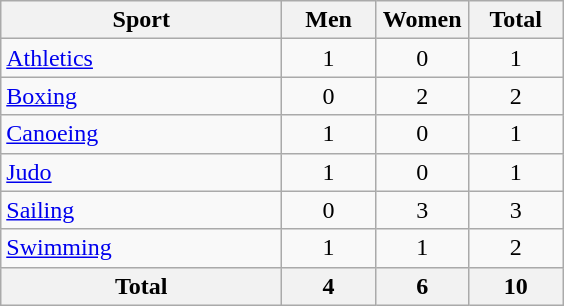<table class="wikitable sortable" style="text-align:center;">
<tr>
<th width=180>Sport</th>
<th width=55>Men</th>
<th width=55>Women</th>
<th width=55>Total</th>
</tr>
<tr>
<td align=left><a href='#'>Athletics</a></td>
<td>1</td>
<td>0</td>
<td>1</td>
</tr>
<tr>
<td align=left><a href='#'>Boxing</a></td>
<td>0</td>
<td>2</td>
<td>2</td>
</tr>
<tr>
<td align=left><a href='#'>Canoeing</a></td>
<td>1</td>
<td>0</td>
<td>1</td>
</tr>
<tr>
<td align=left><a href='#'>Judo</a></td>
<td>1</td>
<td>0</td>
<td>1</td>
</tr>
<tr>
<td align=left><a href='#'>Sailing</a></td>
<td>0</td>
<td>3</td>
<td>3</td>
</tr>
<tr>
<td align=left><a href='#'>Swimming</a></td>
<td>1</td>
<td>1</td>
<td>2</td>
</tr>
<tr>
<th>Total</th>
<th>4</th>
<th>6</th>
<th>10</th>
</tr>
</table>
